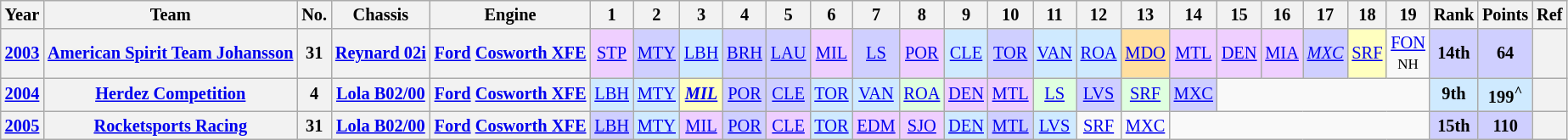<table class="wikitable" style="text-align:center; font-size:85%">
<tr>
<th>Year</th>
<th>Team</th>
<th>No.</th>
<th>Chassis</th>
<th>Engine</th>
<th>1</th>
<th>2</th>
<th>3</th>
<th>4</th>
<th>5</th>
<th>6</th>
<th>7</th>
<th>8</th>
<th>9</th>
<th>10</th>
<th>11</th>
<th>12</th>
<th>13</th>
<th>14</th>
<th>15</th>
<th>16</th>
<th>17</th>
<th>18</th>
<th>19</th>
<th>Rank</th>
<th>Points</th>
<th>Ref</th>
</tr>
<tr>
<th><a href='#'>2003</a></th>
<th nowrap><a href='#'>American Spirit Team Johansson</a></th>
<th>31</th>
<th nowrap><a href='#'>Reynard 02i</a></th>
<th nowrap><a href='#'>Ford</a> <a href='#'>Cosworth XFE</a></th>
<td style="background:#EFCFFF;"><a href='#'>STP</a><br></td>
<td style="background:#CFCFFF;"><a href='#'>MTY</a><br></td>
<td style="background:#CFEAFF;"><a href='#'>LBH</a><br></td>
<td style="background:#CFCFFF;"><a href='#'>BRH</a><br></td>
<td style="background:#CFCFFF;"><a href='#'>LAU</a><br></td>
<td style="background:#EFCFFF;"><a href='#'>MIL</a><br></td>
<td style="background:#CFCFFF;"><a href='#'>LS</a><br></td>
<td style="background:#EFCFFF;"><a href='#'>POR</a><br></td>
<td style="background:#CFEAFF;"><a href='#'>CLE</a><br></td>
<td style="background:#CFCFFF;"><a href='#'>TOR</a><br></td>
<td style="background:#CFEAFF;"><a href='#'>VAN</a><br></td>
<td style="background:#CFEAFF;"><a href='#'>ROA</a><br></td>
<td style="background:#FFDF9F;"><a href='#'>MDO</a><br></td>
<td style="background:#EFCFFF;"><a href='#'>MTL</a><br></td>
<td style="background:#EFCFFF;"><a href='#'>DEN</a><br></td>
<td style="background:#EFCFFF;"><a href='#'>MIA</a><br></td>
<td style="background:#CFCFFF;"><em><a href='#'>MXC</a></em><br></td>
<td style="background:#FFFFBF;"><a href='#'>SRF</a><br></td>
<td><a href='#'>FON</a><br><small>NH</small></td>
<th style="background:#CFCFFF;">14th</th>
<th style="background:#CFCFFF;">64</th>
<th></th>
</tr>
<tr>
<th><a href='#'>2004</a></th>
<th nowrap><a href='#'>Herdez Competition</a></th>
<th>4</th>
<th nowrap><a href='#'>Lola B02/00</a></th>
<th nowrap><a href='#'>Ford</a> <a href='#'>Cosworth XFE</a></th>
<td style="background:#CFEAFF;"><a href='#'>LBH</a><br></td>
<td style="background:#CFEAFF;"><a href='#'>MTY</a><br></td>
<td style="background:#FFFFBF;"><strong><em><a href='#'>MIL</a></em></strong><br></td>
<td style="background:#CFCFFF;"><a href='#'>POR</a><br></td>
<td style="background:#CFCFFF;"><a href='#'>CLE</a><br></td>
<td style="background:#CFEAFF;"><a href='#'>TOR</a><br></td>
<td style="background:#CFEAFF;"><a href='#'>VAN</a><br></td>
<td style="background:#DFFFDF;"><a href='#'>ROA</a><br></td>
<td style="background:#EFCFFF;"><a href='#'>DEN</a><br></td>
<td style="background:#EFCFFF;"><a href='#'>MTL</a><br></td>
<td style="background:#DFFFDF;"><a href='#'>LS</a><br></td>
<td style="background:#CFCFFF;"><a href='#'>LVS</a><br></td>
<td style="background:#DFFFDF;"><a href='#'>SRF</a><br></td>
<td style="background:#CFCFFF;"><a href='#'>MXC</a><br></td>
<td colspan=5></td>
<th style="background:#CFEAFF;">9th</th>
<th style="background:#CFEAFF;">199<sup>^</sup></th>
<th></th>
</tr>
<tr>
<th><a href='#'>2005</a></th>
<th nowrap><a href='#'>Rocketsports Racing</a></th>
<th>31</th>
<th nowrap><a href='#'>Lola B02/00</a></th>
<th nowrap><a href='#'>Ford</a> <a href='#'>Cosworth XFE</a></th>
<td style="background:#CFCFFF;"><a href='#'>LBH</a><br></td>
<td style="background:#CFEAFF;"><a href='#'>MTY</a><br></td>
<td style="background:#EFCFFF;"><a href='#'>MIL</a><br></td>
<td style="background:#CFCFFF;"><a href='#'>POR</a><br></td>
<td style="background:#EFCFFF;"><a href='#'>CLE</a><br></td>
<td style="background:#CFEAFF;"><a href='#'>TOR</a><br></td>
<td style="background:#EFCFFF;"><a href='#'>EDM</a><br></td>
<td style="background:#EFCFFF;"><a href='#'>SJO</a><br></td>
<td style="background:#CFEAFF;"><a href='#'>DEN</a><br></td>
<td style="background:#CFCFFF;"><a href='#'>MTL</a><br></td>
<td style="background:#CFEAFF;"><a href='#'>LVS</a><br></td>
<td><a href='#'>SRF</a></td>
<td><a href='#'>MXC</a></td>
<td colspan=6></td>
<th style="background:#CFCFFF;">15th</th>
<th style="background:#CFCFFF;">110</th>
<th></th>
</tr>
</table>
